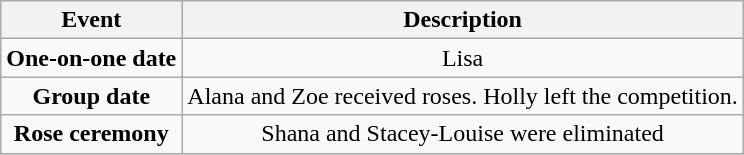<table class="wikitable sortable" style="text-align:center;">
<tr>
<th>Event</th>
<th>Description</th>
</tr>
<tr>
<td><strong>One-on-one date</strong></td>
<td>Lisa</td>
</tr>
<tr>
<td><strong>Group date</strong></td>
<td>Alana and Zoe received roses. Holly left the competition.</td>
</tr>
<tr>
<td><strong>Rose ceremony</strong></td>
<td>Shana and Stacey-Louise were eliminated</td>
</tr>
</table>
